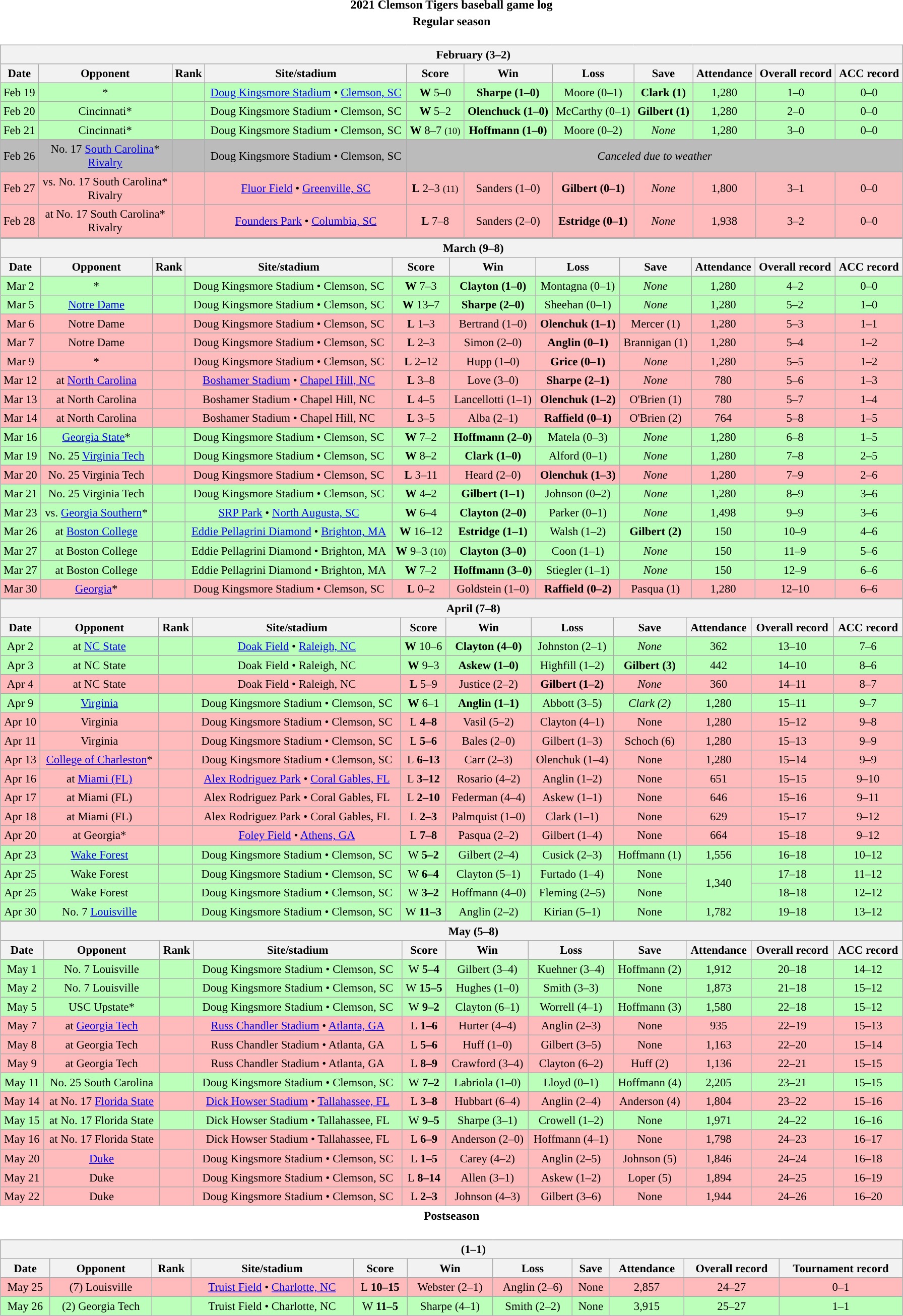<table class="toccolours" width=95% style="clear:both; margin:1.5em auto; text-align:center">
<tr>
<th colspan=2>2021 Clemson Tigers baseball game log</th>
</tr>
<tr>
<th colspan=2>Regular season</th>
</tr>
<tr valign="top">
<td><br><table class="wikitable collapsible collapsed" style="margin:auto; width:100%; text-align:center; font-size:95%">
<tr>
<th colspan=12 style="padding-left:4em;">February (3–2)</th>
</tr>
<tr>
<th>Date</th>
<th>Opponent</th>
<th>Rank</th>
<th>Site/stadium</th>
<th>Score</th>
<th>Win</th>
<th>Loss</th>
<th>Save</th>
<th>Attendance</th>
<th>Overall record</th>
<th>ACC record</th>
</tr>
<tr style="background:#bfb;">
<td>Feb 19</td>
<td>*</td>
<td></td>
<td><a href='#'>Doug Kingsmore Stadium</a> • <a href='#'>Clemson, SC</a></td>
<td><strong>W</strong> 5–0</td>
<td><strong>Sharpe (1–0)</strong></td>
<td>Moore (0–1)</td>
<td><strong>Clark (1)</strong></td>
<td>1,280</td>
<td>1–0</td>
<td>0–0</td>
</tr>
<tr style="background:#bfb;">
<td>Feb 20</td>
<td>Cincinnati*</td>
<td></td>
<td>Doug Kingsmore Stadium • Clemson, SC</td>
<td><strong>W</strong> 5–2</td>
<td><strong>Olenchuck (1–0)</strong></td>
<td>McCarthy (0–1)</td>
<td><strong>Gilbert (1)</strong></td>
<td>1,280</td>
<td>2–0</td>
<td>0–0</td>
</tr>
<tr style="background:#bfb;">
<td>Feb 21</td>
<td>Cincinnati*</td>
<td></td>
<td>Doug Kingsmore Stadium • Clemson, SC</td>
<td><strong>W</strong> 8–7 <small>(10)</small></td>
<td><strong>Hoffmann (1–0)</strong></td>
<td>Moore (0–2)</td>
<td><em>None</em></td>
<td>1,280</td>
<td>3–0</td>
<td>0–0</td>
</tr>
<tr style="background:#bbb;">
<td>Feb 26</td>
<td>No. 17 <a href='#'>South Carolina</a>*<br><a href='#'>Rivalry</a></td>
<td></td>
<td>Doug Kingsmore Stadium • Clemson, SC</td>
<td colspan=7><em>Canceled due to weather</em> </td>
</tr>
<tr style="background:#fbb;">
<td>Feb 27</td>
<td>vs. No. 17 South Carolina*<br>Rivalry</td>
<td></td>
<td><a href='#'>Fluor Field</a> • <a href='#'>Greenville, SC</a></td>
<td><strong>L</strong> 2–3 <small>(11)</small></td>
<td>Sanders (1–0)</td>
<td><strong>Gilbert (0–1)</strong></td>
<td><em>None</em></td>
<td>1,800</td>
<td>3–1</td>
<td>0–0</td>
</tr>
<tr style="background:#fbb;">
<td>Feb 28</td>
<td>at No. 17 South Carolina*<br>Rivalry</td>
<td></td>
<td><a href='#'>Founders Park</a> • <a href='#'>Columbia, SC</a></td>
<td><strong>L</strong> 7–8</td>
<td>Sanders (2–0)</td>
<td><strong>Estridge (0–1)</strong></td>
<td><em>None</em></td>
<td>1,938</td>
<td>3–2</td>
<td>0–0</td>
</tr>
</table>
<table class="wikitable collapsible collapsed" style="margin:auto; width:100%; text-align:center; font-size:95%">
<tr>
<th colspan=12 style="padding-left:4em;">March (9–8)</th>
</tr>
<tr>
<th>Date</th>
<th>Opponent</th>
<th>Rank</th>
<th>Site/stadium</th>
<th>Score</th>
<th>Win</th>
<th>Loss</th>
<th>Save</th>
<th>Attendance</th>
<th>Overall record</th>
<th>ACC record</th>
</tr>
<tr style="background:#bfb;">
<td>Mar 2</td>
<td>*</td>
<td></td>
<td>Doug Kingsmore Stadium • Clemson, SC</td>
<td><strong>W</strong> 7–3</td>
<td><strong>Clayton (1–0)</strong></td>
<td>Montagna (0–1)</td>
<td><em>None</em></td>
<td>1,280</td>
<td>4–2</td>
<td>0–0</td>
</tr>
<tr style="background:#bfb;">
<td>Mar 5</td>
<td><a href='#'>Notre Dame</a></td>
<td></td>
<td>Doug Kingsmore Stadium • Clemson, SC</td>
<td><strong>W</strong> 13–7</td>
<td><strong>Sharpe (2–0)</strong></td>
<td>Sheehan (0–1)</td>
<td><em>None</em></td>
<td>1,280</td>
<td>5–2</td>
<td>1–0</td>
</tr>
<tr style="background:#fbb;">
<td>Mar 6</td>
<td>Notre Dame</td>
<td></td>
<td>Doug Kingsmore Stadium • Clemson, SC</td>
<td><strong>L</strong> 1–3</td>
<td>Bertrand (1–0)</td>
<td><strong>Olenchuk (1–1)</strong></td>
<td>Mercer (1)</td>
<td>1,280</td>
<td>5–3</td>
<td>1–1</td>
</tr>
<tr style="background:#fbb;">
<td>Mar 7</td>
<td>Notre Dame</td>
<td></td>
<td>Doug Kingsmore Stadium • Clemson, SC</td>
<td><strong>L</strong> 2–3</td>
<td>Simon (2–0)</td>
<td><strong>Anglin (0–1)</strong></td>
<td>Brannigan (1)</td>
<td>1,280</td>
<td>5–4</td>
<td>1–2</td>
</tr>
<tr style="background:#fbb;">
<td>Mar 9</td>
<td>*</td>
<td></td>
<td>Doug Kingsmore Stadium • Clemson, SC</td>
<td><strong>L</strong> 2–12</td>
<td>Hupp (1–0)</td>
<td><strong>Grice (0–1)</strong></td>
<td><em>None</em></td>
<td>1,280</td>
<td>5–5</td>
<td>1–2</td>
</tr>
<tr style="background:#fbb;">
<td>Mar 12</td>
<td>at <a href='#'>North Carolina</a></td>
<td></td>
<td><a href='#'>Boshamer Stadium</a> • <a href='#'>Chapel Hill, NC</a></td>
<td><strong>L</strong> 3–8</td>
<td>Love (3–0)</td>
<td><strong>Sharpe (2–1)</strong></td>
<td><em>None</em></td>
<td>780</td>
<td>5–6</td>
<td>1–3</td>
</tr>
<tr style="background:#fbb;">
<td>Mar 13</td>
<td>at North Carolina</td>
<td></td>
<td>Boshamer Stadium • Chapel Hill, NC</td>
<td><strong>L</strong> 4–5</td>
<td>Lancellotti (1–1)</td>
<td><strong>Olenchuk (1–2)</strong></td>
<td>O'Brien (1)</td>
<td>780</td>
<td>5–7</td>
<td>1–4</td>
</tr>
<tr style="background:#fbb;">
<td>Mar 14</td>
<td>at North Carolina</td>
<td></td>
<td>Boshamer Stadium • Chapel Hill, NC</td>
<td><strong>L</strong> 3–5</td>
<td>Alba (2–1)</td>
<td><strong>Raffield (0–1)</strong></td>
<td>O'Brien (2)</td>
<td>764</td>
<td>5–8</td>
<td>1–5</td>
</tr>
<tr style="background:#bfb;">
<td>Mar 16</td>
<td><a href='#'>Georgia State</a>*</td>
<td></td>
<td>Doug Kingsmore Stadium • Clemson, SC</td>
<td><strong>W</strong> 7–2</td>
<td><strong>Hoffmann (2–0)</strong></td>
<td>Matela (0–3)</td>
<td><em>None</em></td>
<td>1,280</td>
<td>6–8</td>
<td>1–5</td>
</tr>
<tr style="background:#bfb;">
<td>Mar 19</td>
<td>No. 25 <a href='#'>Virginia Tech</a></td>
<td></td>
<td>Doug Kingsmore Stadium • Clemson, SC</td>
<td><strong>W</strong> 8–2</td>
<td><strong>Clark (1–0)</strong></td>
<td>Alford (0–1)</td>
<td><em>None</em></td>
<td>1,280</td>
<td>7–8</td>
<td>2–5</td>
</tr>
<tr style="background:#fbb;">
<td>Mar 20</td>
<td>No. 25 Virginia Tech</td>
<td></td>
<td>Doug Kingsmore Stadium • Clemson, SC</td>
<td><strong>L</strong> 3–11</td>
<td>Heard (2–0)</td>
<td><strong>Olenchuk (1–3)</strong></td>
<td><em>None</em></td>
<td>1,280</td>
<td>7–9</td>
<td>2–6</td>
</tr>
<tr style="background:#bfb;">
<td>Mar 21</td>
<td>No. 25 Virginia Tech</td>
<td></td>
<td>Doug Kingsmore Stadium • Clemson, SC</td>
<td><strong>W</strong> 4–2</td>
<td><strong>Gilbert (1–1)</strong></td>
<td>Johnson (0–2)</td>
<td><em>None</em></td>
<td>1,280</td>
<td>8–9</td>
<td>3–6</td>
</tr>
<tr style="background:#bfb;">
<td>Mar 23</td>
<td>vs. <a href='#'>Georgia Southern</a>*</td>
<td></td>
<td><a href='#'>SRP Park</a> • <a href='#'>North Augusta, SC</a></td>
<td><strong>W</strong> 6–4</td>
<td><strong>Clayton (2–0)</strong></td>
<td>Parker (0–1)</td>
<td><em>None</em></td>
<td>1,498</td>
<td>9–9</td>
<td>3–6</td>
</tr>
<tr style="background:#bfb;">
<td>Mar 26</td>
<td>at <a href='#'>Boston College</a></td>
<td></td>
<td><a href='#'>Eddie Pellagrini Diamond</a> • <a href='#'>Brighton, MA</a></td>
<td><strong>W</strong> 16–12</td>
<td><strong>Estridge (1–1)</strong></td>
<td>Walsh (1–2)</td>
<td><strong>Gilbert (2)</strong></td>
<td>150</td>
<td>10–9</td>
<td>4–6</td>
</tr>
<tr style="background:#bfb;">
<td>Mar 27</td>
<td>at Boston College</td>
<td></td>
<td>Eddie Pellagrini Diamond • Brighton, MA</td>
<td><strong>W</strong> 9–3 <small>(10)</small></td>
<td><strong>Clayton (3–0)</strong></td>
<td>Coon (1–1)</td>
<td><em>None</em></td>
<td>150</td>
<td>11–9</td>
<td>5–6</td>
</tr>
<tr style="background:#bfb;">
<td>Mar 27</td>
<td>at Boston College</td>
<td></td>
<td>Eddie Pellagrini Diamond • Brighton, MA</td>
<td><strong>W</strong> 7–2</td>
<td><strong>Hoffmann (3–0)</strong></td>
<td>Stiegler (1–1)</td>
<td><em>None</em></td>
<td>150</td>
<td>12–9</td>
<td>6–6</td>
</tr>
<tr style="background:#fbb;">
<td>Mar 30</td>
<td><a href='#'>Georgia</a>*</td>
<td></td>
<td>Doug Kingsmore Stadium • Clemson, SC</td>
<td><strong>L</strong> 0–2</td>
<td>Goldstein (1–0)</td>
<td><strong>Raffield (0–2)</strong></td>
<td>Pasqua (1)</td>
<td>1,280</td>
<td>12–10</td>
<td>6–6</td>
</tr>
</table>
<table class="wikitable collapsible collapsed" style="margin:auto; width:100%; text-align:center; font-size:95%">
<tr>
<th colspan=12 style="padding-left:4em;">April (7–8)</th>
</tr>
<tr>
<th>Date</th>
<th>Opponent</th>
<th>Rank</th>
<th>Site/stadium</th>
<th>Score</th>
<th>Win</th>
<th>Loss</th>
<th>Save</th>
<th>Attendance</th>
<th>Overall record</th>
<th>ACC record</th>
</tr>
<tr style="background:#bfb;">
<td>Apr 2</td>
<td>at <a href='#'>NC State</a></td>
<td></td>
<td><a href='#'>Doak Field</a> • <a href='#'>Raleigh, NC</a></td>
<td><strong>W</strong> 10–6</td>
<td><strong>Clayton (4–0)</strong></td>
<td>Johnston (2–1)</td>
<td><em>None</em></td>
<td>362</td>
<td>13–10</td>
<td>7–6</td>
</tr>
<tr style="background:#bfb;">
<td>Apr 3</td>
<td>at NC State</td>
<td></td>
<td>Doak Field • Raleigh, NC</td>
<td><strong>W</strong> 9–3</td>
<td><strong>Askew (1–0)</strong></td>
<td>Highfill (1–2)</td>
<td><strong>Gilbert (3)</strong></td>
<td>442</td>
<td>14–10</td>
<td>8–6</td>
</tr>
<tr style="background:#fbb;">
<td>Apr 4</td>
<td>at NC State</td>
<td></td>
<td>Doak Field • Raleigh, NC</td>
<td><strong>L</strong> 5–9</td>
<td>Justice (2–2)</td>
<td><strong>Gilbert (1–2)</strong></td>
<td><em>None</em></td>
<td>360</td>
<td>14–11</td>
<td>8–7</td>
</tr>
<tr style="background:#bfb;">
<td>Apr 9</td>
<td><a href='#'>Virginia</a></td>
<td></td>
<td>Doug Kingsmore Stadium • Clemson, SC</td>
<td><strong>W</strong> 6–1</td>
<td><strong>Anglin (1–1)</strong></td>
<td>Abbott (3–5)</td>
<td><em>Clark (2)<strong></td>
<td>1,280</td>
<td>15–11</td>
<td>9–7</td>
</tr>
<tr style="background:#fbb;">
<td>Apr 10</td>
<td>Virginia</td>
<td></td>
<td>Doug Kingsmore Stadium • Clemson, SC</td>
<td></strong>L<strong> 4–8</td>
<td>Vasil (5–2)</td>
<td></strong>Clayton (4–1)<strong></td>
<td></em>None<em></td>
<td>1,280</td>
<td>15–12</td>
<td>9–8</td>
</tr>
<tr style="background:#fbb;">
<td>Apr 11</td>
<td>Virginia</td>
<td></td>
<td>Doug Kingsmore Stadium • Clemson, SC</td>
<td></strong>L<strong> 5–6</td>
<td>Bales (2–0)</td>
<td></strong>Gilbert (1–3)<strong></td>
<td>Schoch (6)</td>
<td>1,280</td>
<td>15–13</td>
<td>9–9</td>
</tr>
<tr style="background:#fbb;">
<td>Apr 13</td>
<td><a href='#'>College of Charleston</a>*</td>
<td></td>
<td>Doug Kingsmore Stadium • Clemson, SC</td>
<td></strong>L<strong> 6–13</td>
<td>Carr (2–3)</td>
<td></strong>Olenchuk (1–4)<strong></td>
<td></em>None<em></td>
<td>1,280</td>
<td>15–14</td>
<td>9–9</td>
</tr>
<tr style="background:#fbb;">
<td>Apr 16</td>
<td>at <a href='#'>Miami (FL)</a></td>
<td></td>
<td><a href='#'>Alex Rodriguez Park</a> • <a href='#'>Coral Gables, FL</a></td>
<td></strong>L<strong> 3–12</td>
<td>Rosario (4–2)</td>
<td></strong>Anglin (1–2)<strong></td>
<td></em>None<em></td>
<td>651</td>
<td>15–15</td>
<td>9–10</td>
</tr>
<tr style="background:#fbb;">
<td>Apr 17</td>
<td>at Miami (FL)</td>
<td></td>
<td>Alex Rodriguez Park • Coral Gables, FL</td>
<td></strong>L<strong> 2–10</td>
<td>Federman (4–4)</td>
<td></strong>Askew (1–1)<strong></td>
<td></em>None<em></td>
<td>646</td>
<td>15–16</td>
<td>9–11</td>
</tr>
<tr style="background:#fbb;">
<td>Apr 18</td>
<td>at Miami (FL)</td>
<td></td>
<td>Alex Rodriguez Park • Coral Gables, FL</td>
<td></strong>L<strong> 2–3</td>
<td>Palmquist (1–0)</td>
<td></strong>Clark (1–1)<strong></td>
<td></em>None<em></td>
<td>629</td>
<td>15–17</td>
<td>9–12</td>
</tr>
<tr style="background:#fbb;">
<td>Apr 20</td>
<td>at Georgia*</td>
<td></td>
<td><a href='#'>Foley Field</a> • <a href='#'>Athens, GA</a></td>
<td></strong>L<strong> 7–8</td>
<td>Pasqua (2–2)</td>
<td></strong>Gilbert (1–4)<strong></td>
<td></em>None<em></td>
<td>664</td>
<td>15–18</td>
<td>9–12</td>
</tr>
<tr style="background:#bfb;">
<td>Apr 23</td>
<td><a href='#'>Wake Forest</a></td>
<td></td>
<td>Doug Kingsmore Stadium • Clemson, SC</td>
<td></strong>W<strong> 5–2</td>
<td></strong>Gilbert (2–4)<strong></td>
<td>Cusick (2–3)</td>
<td></strong>Hoffmann (1)<strong></td>
<td>1,556</td>
<td>16–18</td>
<td>10–12</td>
</tr>
<tr style="background:#bfb;">
<td>Apr 25</td>
<td>Wake Forest</td>
<td></td>
<td>Doug Kingsmore Stadium • Clemson, SC</td>
<td></strong>W<strong> 6–4</td>
<td></strong>Clayton (5–1)<strong></td>
<td>Furtado (1–4)</td>
<td></em>None<em></td>
<td rowspan=2>1,340</td>
<td>17–18</td>
<td>11–12</td>
</tr>
<tr style="background:#bfb;">
<td>Apr 25</td>
<td>Wake Forest</td>
<td></td>
<td>Doug Kingsmore Stadium • Clemson, SC</td>
<td></strong>W<strong> 3–2</td>
<td></strong>Hoffmann (4–0)<strong></td>
<td>Fleming (2–5)</td>
<td></em>None<em></td>
<td>18–18</td>
<td>12–12</td>
</tr>
<tr style="background:#bfb;">
<td>Apr 30</td>
<td>No. 7 <a href='#'>Louisville</a></td>
<td></td>
<td>Doug Kingsmore Stadium • Clemson, SC</td>
<td></strong>W<strong> 11–3</td>
<td></strong>Anglin (2–2)<strong></td>
<td>Kirian (5–1)</td>
<td></em>None<em></td>
<td>1,782</td>
<td>19–18</td>
<td>13–12</td>
</tr>
</table>
<table class="wikitable collapsible collapsed" style="margin:auto; width:100%; text-align:center; font-size:95%">
<tr>
<th colspan=12 style="padding-left:4em;">May (5–8)</th>
</tr>
<tr>
<th>Date</th>
<th>Opponent</th>
<th>Rank</th>
<th>Site/stadium</th>
<th>Score</th>
<th>Win</th>
<th>Loss</th>
<th>Save</th>
<th>Attendance</th>
<th>Overall record</th>
<th>ACC record</th>
</tr>
<tr style="background:#bfb;">
<td>May 1</td>
<td>No. 7 Louisville</td>
<td></td>
<td>Doug Kingsmore Stadium • Clemson, SC</td>
<td></strong>W<strong> 5–4</td>
<td></strong>Gilbert (3–4)<strong></td>
<td>Kuehner (3–4)</td>
<td></strong>Hoffmann (2)<strong></td>
<td>1,912</td>
<td>20–18</td>
<td>14–12</td>
</tr>
<tr style="background:#bfb;">
<td>May 2</td>
<td>No. 7 Louisville</td>
<td></td>
<td>Doug Kingsmore Stadium • Clemson, SC</td>
<td></strong>W<strong> 15–5</td>
<td></strong>Hughes (1–0)<strong></td>
<td>Smith (3–3)</td>
<td></em>None<em></td>
<td>1,873</td>
<td>21–18</td>
<td>15–12</td>
</tr>
<tr style="background:#bfb;">
<td>May 5</td>
<td>USC Upstate*</td>
<td></td>
<td>Doug Kingsmore Stadium • Clemson, SC</td>
<td></strong>W<strong> 9–2</td>
<td></strong>Clayton (6–1)<strong></td>
<td>Worrell (4–1)</td>
<td></strong>Hoffmann (3)<strong></td>
<td>1,580</td>
<td>22–18</td>
<td>15–12</td>
</tr>
<tr style="background:#fbb;">
<td>May 7</td>
<td>at <a href='#'>Georgia Tech</a></td>
<td></td>
<td><a href='#'>Russ Chandler Stadium</a> • <a href='#'>Atlanta, GA</a></td>
<td></strong>L<strong> 1–6</td>
<td>Hurter (4–4)</td>
<td></strong>Anglin (2–3)<strong></td>
<td></em>None<em></td>
<td>935</td>
<td>22–19</td>
<td>15–13</td>
</tr>
<tr style="background:#fbb;">
<td>May 8</td>
<td>at Georgia Tech</td>
<td></td>
<td>Russ Chandler Stadium • Atlanta, GA</td>
<td></strong>L<strong> 5–6</td>
<td>Huff (1–0)</td>
<td></strong>Gilbert (3–5)<strong></td>
<td></em>None<em></td>
<td>1,163</td>
<td>22–20</td>
<td>15–14</td>
</tr>
<tr style="background:#fbb;">
<td>May 9</td>
<td>at Georgia Tech</td>
<td></td>
<td>Russ Chandler Stadium • Atlanta, GA</td>
<td></strong>L<strong> 8–9</td>
<td>Crawford (3–4)</td>
<td></strong>Clayton (6–2)<strong></td>
<td>Huff (2)</td>
<td>1,136</td>
<td>22–21</td>
<td>15–15</td>
</tr>
<tr style="background:#bfb;">
<td>May 11</td>
<td>No. 25 South Carolina</td>
<td></td>
<td>Doug Kingsmore Stadium • Clemson, SC</td>
<td></strong>W<strong> 7–2</td>
<td></strong>Labriola (1–0)<strong></td>
<td>Lloyd (0–1)</td>
<td></strong>Hoffmann (4)<strong></td>
<td>2,205</td>
<td>23–21</td>
<td>15–15</td>
</tr>
<tr style="background:#fbb;">
<td>May 14</td>
<td>at No. 17 <a href='#'>Florida State</a></td>
<td></td>
<td><a href='#'>Dick Howser Stadium</a> • <a href='#'>Tallahassee, FL</a></td>
<td></strong>L<strong> 3–8</td>
<td>Hubbart (6–4)</td>
<td></strong>Anglin (2–4)<strong></td>
<td>Anderson (4)</td>
<td>1,804</td>
<td>23–22</td>
<td>15–16</td>
</tr>
<tr style="background:#bfb;">
<td>May 15</td>
<td>at No. 17 Florida State</td>
<td></td>
<td>Dick Howser Stadium • Tallahassee, FL</td>
<td></strong>W<strong> 9–5</td>
<td></strong>Sharpe (3–1)<strong></td>
<td>Crowell (1–2)</td>
<td></em>None<em></td>
<td>1,971</td>
<td>24–22</td>
<td>16–16</td>
</tr>
<tr style="background:#fbb;">
<td>May 16</td>
<td>at No. 17 Florida State</td>
<td></td>
<td>Dick Howser Stadium • Tallahassee, FL</td>
<td></strong>L<strong> 6–9</td>
<td>Anderson (2–0)</td>
<td></strong>Hoffmann (4–1)<strong></td>
<td></em>None<em></td>
<td>1,798</td>
<td>24–23</td>
<td>16–17</td>
</tr>
<tr style="background:#fbb;">
<td>May 20</td>
<td><a href='#'>Duke</a></td>
<td></td>
<td>Doug Kingsmore Stadium • Clemson, SC</td>
<td></strong>L<strong> 1–5</td>
<td>Carey (4–2)</td>
<td></strong>Anglin (2–5)<strong></td>
<td>Johnson (5)</td>
<td>1,846</td>
<td>24–24</td>
<td>16–18</td>
</tr>
<tr style="background:#fbb;">
<td>May 21</td>
<td>Duke</td>
<td></td>
<td>Doug Kingsmore Stadium • Clemson, SC</td>
<td></strong>L<strong> 8–14</td>
<td>Allen (3–1)</td>
<td></strong>Askew (1–2)<strong></td>
<td>Loper (5)</td>
<td>1,894</td>
<td>24–25</td>
<td>16–19</td>
</tr>
<tr style="background:#fbb;">
<td>May 22</td>
<td>Duke</td>
<td></td>
<td>Doug Kingsmore Stadium • Clemson, SC</td>
<td></strong>L<strong> 2–3</td>
<td>Johnson (4–3)</td>
<td></strong>Gilbert (3–6)<strong></td>
<td></em>None<em></td>
<td>1,944</td>
<td>24–26</td>
<td>16–20</td>
</tr>
</table>
</td>
</tr>
<tr>
<th colspan=2>Postseason</th>
</tr>
<tr>
<td><br><table class="wikitable collapsible collapsed" style="margin:auto; width:100%; text-align:center; font-size:95%">
<tr>
<th colspan=12 style="padding-left:4em;"><a href='#'></a> (1–1)</th>
</tr>
<tr>
<th>Date</th>
<th>Opponent</th>
<th>Rank</th>
<th>Site/stadium</th>
<th>Score</th>
<th>Win</th>
<th>Loss</th>
<th>Save</th>
<th>Attendance</th>
<th>Overall record</th>
<th>Tournament record</th>
</tr>
<tr style="background:#fbb;">
<td>May 25</td>
<td>(7) Louisville</td>
<td></td>
<td><a href='#'>Truist Field</a> • <a href='#'>Charlotte, NC</a></td>
<td></strong>L<strong> 10–15</td>
<td>Webster (2–1)</td>
<td></strong>Anglin (2–6)<strong></td>
<td></em>None<em></td>
<td>2,857</td>
<td>24–27</td>
<td>0–1</td>
</tr>
<tr style="background:#bfb;">
<td>May 26</td>
<td>(2) Georgia Tech</td>
<td></td>
<td>Truist Field • Charlotte, NC</td>
<td></strong>W<strong> 11–5</td>
<td></strong>Sharpe (4–1)<strong></td>
<td>Smith (2–2)</td>
<td></em>None<em></td>
<td>3,915</td>
<td>25–27</td>
<td>1–1</td>
</tr>
</table>
</td>
</tr>
</table>
